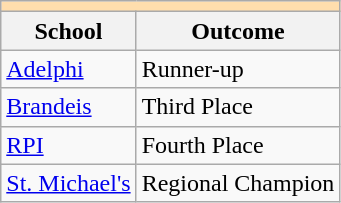<table class="wikitable" style="float:left; margin-right:1em;">
<tr>
<th colspan="3" style="background:#ffdead;"></th>
</tr>
<tr>
<th>School</th>
<th>Outcome</th>
</tr>
<tr>
<td><a href='#'>Adelphi</a></td>
<td>Runner-up</td>
</tr>
<tr>
<td><a href='#'>Brandeis</a></td>
<td>Third Place</td>
</tr>
<tr>
<td><a href='#'>RPI</a></td>
<td>Fourth Place</td>
</tr>
<tr>
<td><a href='#'>St. Michael's</a></td>
<td>Regional Champion</td>
</tr>
</table>
